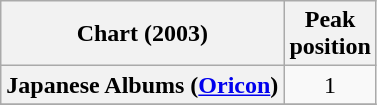<table class="wikitable plainrowheaders">
<tr>
<th>Chart (2003)</th>
<th>Peak<br>position</th>
</tr>
<tr>
<th scope="row">Japanese Albums (<a href='#'>Oricon</a>)</th>
<td style="text-align:center;">1</td>
</tr>
<tr>
</tr>
</table>
